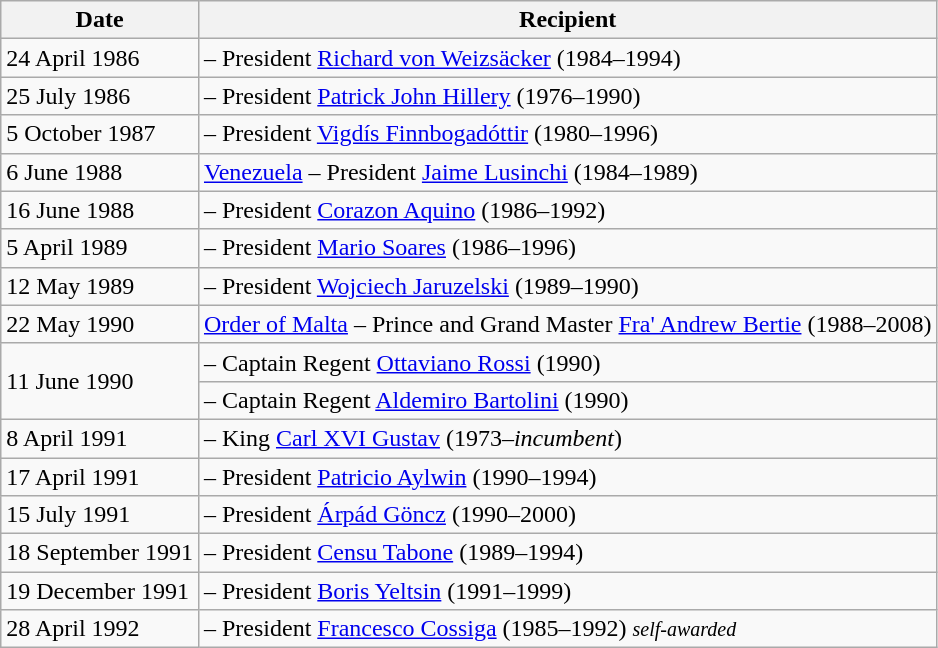<table class="wikitable">
<tr>
<th>Date</th>
<th>Recipient</th>
</tr>
<tr>
<td>24 April 1986</td>
<td> – President <a href='#'>Richard von Weizsäcker</a> (1984–1994)</td>
</tr>
<tr>
<td>25 July 1986</td>
<td> – President <a href='#'>Patrick John Hillery</a> (1976–1990)</td>
</tr>
<tr>
<td>5 October 1987</td>
<td> – President <a href='#'>Vigdís Finnbogadóttir</a> (1980–1996)</td>
</tr>
<tr>
<td>6 June 1988</td>
<td> <a href='#'>Venezuela</a> – President <a href='#'>Jaime Lusinchi</a> (1984–1989)</td>
</tr>
<tr>
<td>16 June 1988</td>
<td> – President <a href='#'>Corazon Aquino</a> (1986–1992)</td>
</tr>
<tr>
<td>5 April 1989</td>
<td> – President <a href='#'>Mario Soares</a> (1986–1996)</td>
</tr>
<tr>
<td>12 May 1989</td>
<td> – President <a href='#'>Wojciech Jaruzelski</a> (1989–1990)</td>
</tr>
<tr>
<td>22 May 1990</td>
<td> <a href='#'>Order of Malta</a> – Prince and Grand Master <a href='#'>Fra' Andrew Bertie</a> (1988–2008)</td>
</tr>
<tr>
<td rowspan=2>11 June 1990</td>
<td> – Captain Regent <a href='#'>Ottaviano Rossi</a> (1990)</td>
</tr>
<tr>
<td> – Captain Regent <a href='#'>Aldemiro Bartolini</a> (1990)</td>
</tr>
<tr>
<td>8 April 1991</td>
<td> – King <a href='#'>Carl XVI Gustav</a> (1973–<em>incumbent</em>)</td>
</tr>
<tr>
<td>17 April 1991</td>
<td> – President <a href='#'>Patricio Aylwin</a> (1990–1994)</td>
</tr>
<tr>
<td>15 July 1991</td>
<td> – President <a href='#'>Árpád Göncz</a> (1990–2000)</td>
</tr>
<tr>
<td>18 September 1991</td>
<td> – President <a href='#'>Censu Tabone</a> (1989–1994)</td>
</tr>
<tr>
<td>19 December 1991</td>
<td> – President <a href='#'>Boris Yeltsin</a> (1991–1999)</td>
</tr>
<tr>
<td>28 April 1992</td>
<td> – President <a href='#'>Francesco Cossiga</a> (1985–1992) <small><em>self-awarded</em></small></td>
</tr>
</table>
